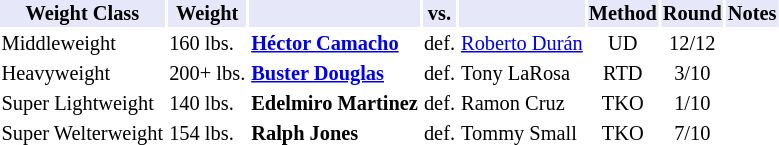<table class="toccolours" style="font-size: 85%;">
<tr>
<th style="background:#e6e8fa; color:#000; text-align:center;">Weight Class</th>
<th style="background:#e6e8fa; color:#000; text-align:center;">Weight</th>
<th style="background:#e6e8fa; color:#000; text-align:center;"></th>
<th style="background:#e6e8fa; color:#000; text-align:center;">vs.</th>
<th style="background:#e6e8fa; color:#000; text-align:center;"></th>
<th style="background:#e6e8fa; color:#000; text-align:center;">Method</th>
<th style="background:#e6e8fa; color:#000; text-align:center;">Round</th>
<th style="background:#e6e8fa; color:#000; text-align:center;">Notes</th>
</tr>
<tr>
<td>Middleweight</td>
<td>160 lbs.</td>
<td><strong><a href='#'>Héctor Camacho</a></strong></td>
<td>def.</td>
<td><a href='#'>Roberto Durán</a></td>
<td align=center>UD</td>
<td align=center>12/12</td>
<td></td>
</tr>
<tr>
<td>Heavyweight</td>
<td>200+ lbs.</td>
<td><strong><a href='#'>Buster Douglas</a></strong></td>
<td>def.</td>
<td>Tony LaRosa</td>
<td align=center>RTD</td>
<td align=center>3/10</td>
</tr>
<tr>
<td>Super Lightweight</td>
<td>140 lbs.</td>
<td><strong>Edelmiro Martinez</strong></td>
<td>def.</td>
<td>Ramon Cruz</td>
<td align=center>TKO</td>
<td align=center>1/10</td>
</tr>
<tr>
<td>Super Welterweight</td>
<td>154 lbs.</td>
<td><strong>Ralph Jones</strong></td>
<td>def.</td>
<td>Tommy Small</td>
<td align=center>TKO</td>
<td align=center>7/10</td>
</tr>
</table>
